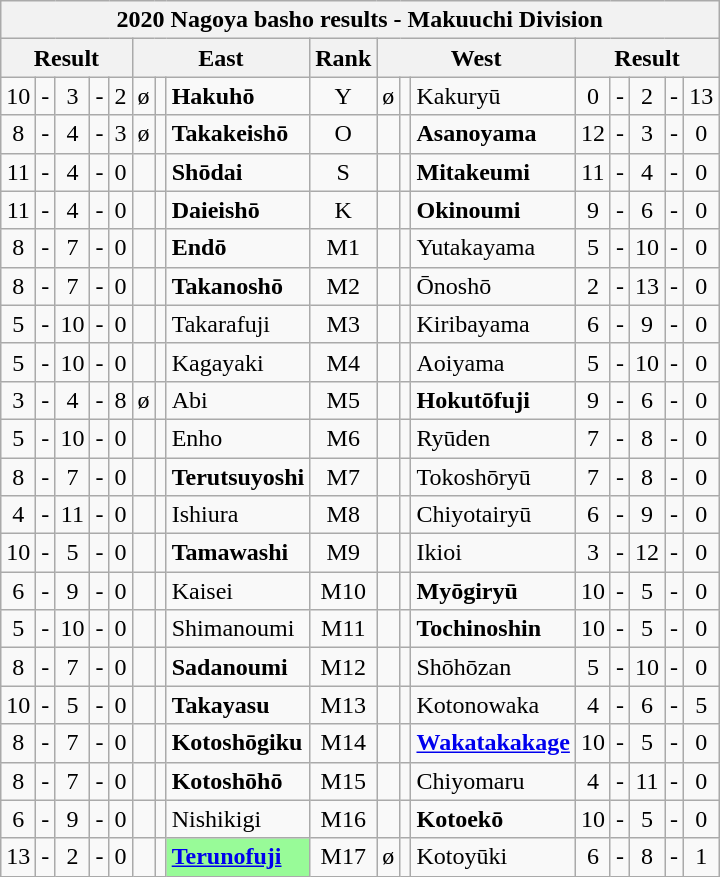<table class="wikitable">
<tr>
<th colspan="17">2020 Nagoya basho results  - Makuuchi Division</th>
</tr>
<tr>
<th colspan="5">Result</th>
<th colspan="3">East</th>
<th>Rank</th>
<th colspan="3">West</th>
<th colspan="5">Result</th>
</tr>
<tr>
<td align=center>10</td>
<td align=center>-</td>
<td align=center>3</td>
<td align=center>-</td>
<td align=center>2</td>
<td align=center>ø</td>
<td align=center></td>
<td><strong>Hakuhō</strong></td>
<td align=center>Y</td>
<td align=center>ø</td>
<td align=center></td>
<td>Kakuryū</td>
<td align=center>0</td>
<td align=center>-</td>
<td align=center>2</td>
<td align=center>-</td>
<td align=center>13</td>
</tr>
<tr>
<td align=center>8</td>
<td align=center>-</td>
<td align=center>4</td>
<td align=center>-</td>
<td align=center>3</td>
<td align=center>ø</td>
<td align=center></td>
<td><strong>Takakeishō</strong></td>
<td align=center>O</td>
<td align=center></td>
<td align=center></td>
<td><strong>Asanoyama</strong></td>
<td align=center>12</td>
<td align=center>-</td>
<td align=center>3</td>
<td align=center>-</td>
<td align=center>0</td>
</tr>
<tr>
<td align=center>11</td>
<td align=center>-</td>
<td align=center>4</td>
<td align=center>-</td>
<td align=center>0</td>
<td align=center></td>
<td align=center></td>
<td><strong>Shōdai</strong></td>
<td align=center>S</td>
<td align=center></td>
<td align=center></td>
<td><strong>Mitakeumi</strong></td>
<td align=center>11</td>
<td align=center>-</td>
<td align=center>4</td>
<td align=center>-</td>
<td align=center>0</td>
</tr>
<tr>
<td align=center>11</td>
<td align=center>-</td>
<td align=center>4</td>
<td align=center>-</td>
<td align=center>0</td>
<td align=center></td>
<td align=center></td>
<td><strong>Daieishō</strong></td>
<td align=center>K</td>
<td align=center></td>
<td align=center></td>
<td><strong>Okinoumi</strong></td>
<td align=center>9</td>
<td align=center>-</td>
<td align=center>6</td>
<td align=center>-</td>
<td align=center>0</td>
</tr>
<tr>
<td align=center>8</td>
<td align=center>-</td>
<td align=center>7</td>
<td align=center>-</td>
<td align=center>0</td>
<td align=center></td>
<td align=center></td>
<td><strong>Endō</strong></td>
<td align=center>M1</td>
<td align=center></td>
<td align=center></td>
<td>Yutakayama</td>
<td align=center>5</td>
<td align=center>-</td>
<td align=center>10</td>
<td align=center>-</td>
<td align=center>0</td>
</tr>
<tr>
<td align=center>8</td>
<td align=center>-</td>
<td align=center>7</td>
<td align=center>-</td>
<td align=center>0</td>
<td align=center></td>
<td align=center></td>
<td><strong>Takanoshō</strong></td>
<td align=center>M2</td>
<td align=center></td>
<td align=center></td>
<td>Ōnoshō</td>
<td align=center>2</td>
<td align=center>-</td>
<td align=center>13</td>
<td align=center>-</td>
<td align=center>0</td>
</tr>
<tr>
<td align=center>5</td>
<td align=center>-</td>
<td align=center>10</td>
<td align=center>-</td>
<td align=center>0</td>
<td align=center></td>
<td align=center></td>
<td>Takarafuji</td>
<td align=center>M3</td>
<td align=center></td>
<td align=center></td>
<td>Kiribayama</td>
<td align=center>6</td>
<td align=center>-</td>
<td align=center>9</td>
<td align=center>-</td>
<td align=center>0</td>
</tr>
<tr>
<td align=center>5</td>
<td align=center>-</td>
<td align=center>10</td>
<td align=center>-</td>
<td align=center>0</td>
<td align=center></td>
<td align=center></td>
<td>Kagayaki</td>
<td align=center>M4</td>
<td align=center></td>
<td align=center></td>
<td>Aoiyama</td>
<td align=center>5</td>
<td align=center>-</td>
<td align=center>10</td>
<td align=center>-</td>
<td align=center>0</td>
</tr>
<tr>
<td align=center>3</td>
<td align=center>-</td>
<td align=center>4</td>
<td align=center>-</td>
<td align=center>8</td>
<td align=center>ø</td>
<td align=center></td>
<td>Abi</td>
<td align=center>M5</td>
<td align=center></td>
<td align=center></td>
<td><strong>Hokutōfuji</strong></td>
<td align=center>9</td>
<td align=center>-</td>
<td align=center>6</td>
<td align=center>-</td>
<td align=center>0</td>
</tr>
<tr>
<td align=center>5</td>
<td align=center>-</td>
<td align=center>10</td>
<td align=center>-</td>
<td align=center>0</td>
<td align=center></td>
<td align=center></td>
<td>Enho</td>
<td align=center>M6</td>
<td align=center></td>
<td align=center></td>
<td>Ryūden</td>
<td align=center>7</td>
<td align=center>-</td>
<td align=center>8</td>
<td align=center>-</td>
<td align=center>0</td>
</tr>
<tr>
<td align=center>8</td>
<td align=center>-</td>
<td align=center>7</td>
<td align=center>-</td>
<td align=center>0</td>
<td align=center></td>
<td align=center></td>
<td><strong>Terutsuyoshi</strong></td>
<td align=center>M7</td>
<td align=center></td>
<td align=center></td>
<td>Tokoshōryū</td>
<td align=center>7</td>
<td align=center>-</td>
<td align=center>8</td>
<td align=center>-</td>
<td align=center>0</td>
</tr>
<tr>
<td align=center>4</td>
<td align=center>-</td>
<td align=center>11</td>
<td align=center>-</td>
<td align=center>0</td>
<td align=center></td>
<td align=center></td>
<td>Ishiura</td>
<td align=center>M8</td>
<td align=center></td>
<td align=center></td>
<td>Chiyotairyū</td>
<td align=center>6</td>
<td align=center>-</td>
<td align=center>9</td>
<td align=center>-</td>
<td align=center>0</td>
</tr>
<tr>
<td align=center>10</td>
<td align=center>-</td>
<td align=center>5</td>
<td align=center>-</td>
<td align=center>0</td>
<td align=center></td>
<td align=center></td>
<td><strong>Tamawashi</strong></td>
<td align=center>M9</td>
<td align=center></td>
<td align=center></td>
<td>Ikioi</td>
<td align=center>3</td>
<td align=center>-</td>
<td align=center>12</td>
<td align=center>-</td>
<td align=center>0</td>
</tr>
<tr>
<td align=center>6</td>
<td align=center>-</td>
<td align=center>9</td>
<td align=center>-</td>
<td align=center>0</td>
<td align=center></td>
<td align=center></td>
<td>Kaisei</td>
<td align=center>M10</td>
<td align=center></td>
<td align=center></td>
<td><strong>Myōgiryū</strong></td>
<td align=center>10</td>
<td align=center>-</td>
<td align=center>5</td>
<td align=center>-</td>
<td align=center>0</td>
</tr>
<tr>
<td align=center>5</td>
<td align=center>-</td>
<td align=center>10</td>
<td align=center>-</td>
<td align=center>0</td>
<td align=center></td>
<td align=center></td>
<td>Shimanoumi</td>
<td align=center>M11</td>
<td align=center></td>
<td align=center></td>
<td><strong>Tochinoshin</strong></td>
<td align=center>10</td>
<td align=center>-</td>
<td align=center>5</td>
<td align=center>-</td>
<td align=center>0</td>
</tr>
<tr>
<td align=center>8</td>
<td align=center>-</td>
<td align=center>7</td>
<td align=center>-</td>
<td align=center>0</td>
<td align=center></td>
<td align=center></td>
<td><strong>Sadanoumi</strong></td>
<td align=center>M12</td>
<td align=center></td>
<td align=center></td>
<td>Shōhōzan</td>
<td align=center>5</td>
<td align=center>-</td>
<td align=center>10</td>
<td align=center>-</td>
<td align=center>0</td>
</tr>
<tr>
<td align=center>10</td>
<td align=center>-</td>
<td align=center>5</td>
<td align=center>-</td>
<td align=center>0</td>
<td align=center></td>
<td align=center></td>
<td><strong>Takayasu</strong></td>
<td align=center>M13</td>
<td align=center></td>
<td align=center></td>
<td>Kotonowaka</td>
<td align=center>4</td>
<td align=center>-</td>
<td align=center>6</td>
<td align=center>-</td>
<td align=center>5</td>
</tr>
<tr>
<td align=center>8</td>
<td align=center>-</td>
<td align=center>7</td>
<td align=center>-</td>
<td align=center>0</td>
<td align=center></td>
<td align=center></td>
<td><strong>Kotoshōgiku</strong></td>
<td align=center>M14</td>
<td align=center></td>
<td align=center></td>
<td><strong><a href='#'>Wakatakakage</a></strong></td>
<td align=center>10</td>
<td align=center>-</td>
<td align=center>5</td>
<td align=center>-</td>
<td align=center>0</td>
</tr>
<tr>
<td align=center>8</td>
<td align=center>-</td>
<td align=center>7</td>
<td align=center>-</td>
<td align=center>0</td>
<td align=center></td>
<td align=center></td>
<td><strong>Kotoshōhō</strong></td>
<td align=center>M15</td>
<td align=center></td>
<td align=center></td>
<td>Chiyomaru</td>
<td align=center>4</td>
<td align=center>-</td>
<td align=center>11</td>
<td align=center>-</td>
<td align=center>0</td>
</tr>
<tr>
<td align=center>6</td>
<td align=center>-</td>
<td align=center>9</td>
<td align=center>-</td>
<td align=center>0</td>
<td align=center></td>
<td align=center></td>
<td>Nishikigi</td>
<td align=center>M16</td>
<td align=center></td>
<td align=center></td>
<td><strong>Kotoekō</strong></td>
<td align=center>10</td>
<td align=center>-</td>
<td align=center>5</td>
<td align=center>-</td>
<td align=center>0</td>
</tr>
<tr>
<td align=center>13</td>
<td align=center>-</td>
<td align=center>2</td>
<td align=center>-</td>
<td align=center>0</td>
<td align=center></td>
<td align=center></td>
<td style="background: PaleGreen;"><strong><a href='#'>Terunofuji</a></strong></td>
<td align=center>M17</td>
<td align=center>ø</td>
<td align=center></td>
<td>Kotoyūki</td>
<td align=center>6</td>
<td align=center>-</td>
<td align=center>8</td>
<td align=center>-</td>
<td align=center>1</td>
</tr>
</table>
